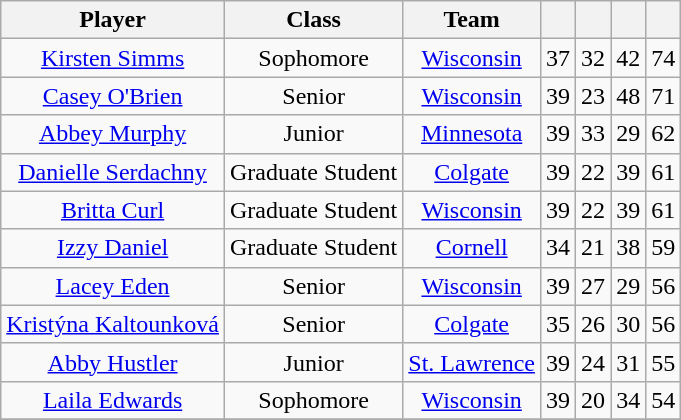<table class="wikitable sortable" style="font-size= 95%;text-align: center;">
<tr>
<th>Player</th>
<th>Class</th>
<th>Team</th>
<th></th>
<th></th>
<th></th>
<th></th>
</tr>
<tr>
<td><a href='#'>Kirsten Simms</a></td>
<td>Sophomore</td>
<td><a href='#'>Wisconsin</a></td>
<td>37</td>
<td>32</td>
<td>42</td>
<td>74</td>
</tr>
<tr>
<td><a href='#'>Casey O'Brien</a></td>
<td>Senior</td>
<td><a href='#'>Wisconsin</a></td>
<td>39</td>
<td>23</td>
<td>48</td>
<td>71</td>
</tr>
<tr>
<td><a href='#'>Abbey Murphy</a></td>
<td>Junior</td>
<td><a href='#'>Minnesota</a></td>
<td>39</td>
<td>33</td>
<td>29</td>
<td>62</td>
</tr>
<tr>
<td><a href='#'>Danielle Serdachny</a></td>
<td>Graduate Student</td>
<td><a href='#'>Colgate</a></td>
<td>39</td>
<td>22</td>
<td>39</td>
<td>61</td>
</tr>
<tr>
<td><a href='#'>Britta Curl</a></td>
<td>Graduate Student</td>
<td><a href='#'>Wisconsin</a></td>
<td>39</td>
<td>22</td>
<td>39</td>
<td>61</td>
</tr>
<tr>
<td><a href='#'>Izzy Daniel</a></td>
<td>Graduate Student</td>
<td><a href='#'>Cornell</a></td>
<td>34</td>
<td>21</td>
<td>38</td>
<td>59</td>
</tr>
<tr>
<td><a href='#'>Lacey Eden</a></td>
<td>Senior</td>
<td><a href='#'>Wisconsin</a></td>
<td>39</td>
<td>27</td>
<td>29</td>
<td>56</td>
</tr>
<tr>
<td><a href='#'>Kristýna Kaltounková</a></td>
<td>Senior</td>
<td><a href='#'>Colgate</a></td>
<td>35</td>
<td>26</td>
<td>30</td>
<td>56</td>
</tr>
<tr>
<td><a href='#'>Abby Hustler</a></td>
<td>Junior</td>
<td><a href='#'>St. Lawrence</a></td>
<td>39</td>
<td>24</td>
<td>31</td>
<td>55</td>
</tr>
<tr>
<td><a href='#'>Laila Edwards</a></td>
<td>Sophomore</td>
<td><a href='#'>Wisconsin</a></td>
<td>39</td>
<td>20</td>
<td>34</td>
<td>54</td>
</tr>
<tr>
</tr>
</table>
